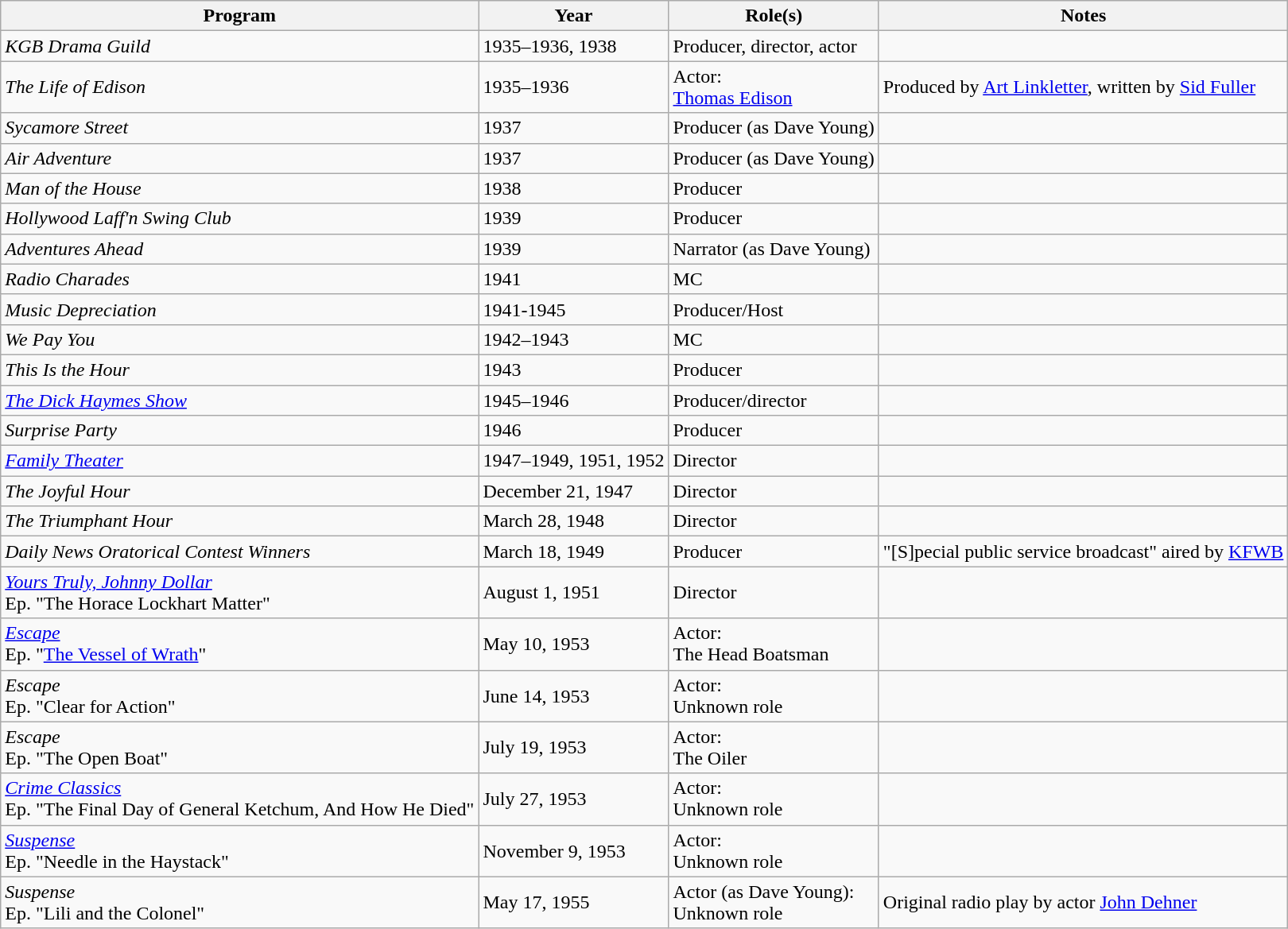<table class="wikitable">
<tr>
<th>Program</th>
<th>Year</th>
<th>Role(s)</th>
<th>Notes</th>
</tr>
<tr>
<td><em>KGB Drama Guild</em></td>
<td>1935–1936, 1938</td>
<td>Producer, director, actor</td>
<td></td>
</tr>
<tr>
<td><em>The Life of Edison</em></td>
<td>1935–1936</td>
<td>Actor:<br><a href='#'>Thomas Edison</a></td>
<td>Produced by <a href='#'>Art Linkletter</a>, written by <a href='#'>Sid Fuller</a></td>
</tr>
<tr>
<td><em>Sycamore Street</em></td>
<td>1937</td>
<td>Producer (as Dave Young)</td>
<td></td>
</tr>
<tr>
<td><em>Air Adventure</em></td>
<td>1937</td>
<td>Producer (as Dave Young)</td>
<td></td>
</tr>
<tr>
<td><em>Man of the House</em></td>
<td>1938</td>
<td>Producer</td>
<td></td>
</tr>
<tr>
<td><em>Hollywood Laff'n Swing Club</em></td>
<td>1939</td>
<td>Producer</td>
<td></td>
</tr>
<tr>
<td><em>Adventures Ahead</em></td>
<td>1939</td>
<td>Narrator (as Dave Young)</td>
<td></td>
</tr>
<tr>
<td><em>Radio Charades</em></td>
<td>1941</td>
<td>MC</td>
<td></td>
</tr>
<tr>
<td><em>Music Depreciation</em></td>
<td>1941-1945</td>
<td>Producer/Host</td>
<td></td>
</tr>
<tr>
<td><em>We Pay You</em></td>
<td>1942–1943</td>
<td>MC</td>
<td></td>
</tr>
<tr>
<td><em>This Is the Hour</em></td>
<td>1943</td>
<td>Producer</td>
<td></td>
</tr>
<tr>
<td><em><a href='#'>The Dick Haymes Show</a></em></td>
<td>1945–1946</td>
<td>Producer/director</td>
<td></td>
</tr>
<tr>
<td><em>Surprise Party</em></td>
<td>1946</td>
<td>Producer</td>
<td></td>
</tr>
<tr>
<td><em><a href='#'>Family Theater</a></em></td>
<td>1947–1949, 1951, 1952</td>
<td>Director</td>
<td></td>
</tr>
<tr>
<td><em>The Joyful Hour</em></td>
<td>December 21, 1947</td>
<td>Director</td>
<td></td>
</tr>
<tr>
<td><em>The Triumphant Hour</em></td>
<td>March 28, 1948</td>
<td>Director</td>
<td></td>
</tr>
<tr>
<td><em>Daily News Oratorical Contest Winners</em></td>
<td>March 18, 1949</td>
<td>Producer</td>
<td>"[S]pecial public service broadcast" aired by <a href='#'>KFWB</a></td>
</tr>
<tr>
<td><em><a href='#'>Yours Truly, Johnny Dollar</a></em><br>Ep. "The Horace Lockhart Matter"</td>
<td>August 1, 1951</td>
<td>Director</td>
<td></td>
</tr>
<tr>
<td><em><a href='#'>Escape</a></em><br>Ep. "<a href='#'>The Vessel of Wrath</a>"</td>
<td>May 10, 1953</td>
<td>Actor:<br>The Head Boatsman</td>
<td></td>
</tr>
<tr>
<td><em>Escape</em><br>Ep. "Clear for Action"</td>
<td>June 14, 1953</td>
<td>Actor:<br>Unknown role</td>
<td></td>
</tr>
<tr>
<td><em>Escape</em><br>Ep. "The Open Boat"</td>
<td>July 19, 1953</td>
<td>Actor:<br>The Oiler</td>
<td></td>
</tr>
<tr>
<td><em><a href='#'>Crime Classics</a></em><br>Ep. "The Final Day of General Ketchum, And How He Died"</td>
<td>July 27, 1953</td>
<td>Actor:<br>Unknown role</td>
<td></td>
</tr>
<tr>
<td><em><a href='#'>Suspense</a></em><br>Ep. "Needle in the Haystack"</td>
<td>November 9, 1953</td>
<td>Actor:<br>Unknown role</td>
<td></td>
</tr>
<tr>
<td><em>Suspense</em><br>Ep. "Lili and the Colonel"</td>
<td>May 17, 1955</td>
<td>Actor (as Dave Young):<br>Unknown role</td>
<td>Original radio play by actor <a href='#'>John Dehner</a></td>
</tr>
</table>
